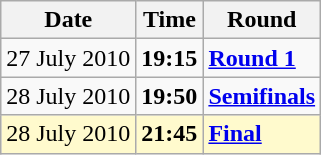<table class="wikitable">
<tr>
<th>Date</th>
<th>Time</th>
<th>Round</th>
</tr>
<tr>
<td>27 July 2010</td>
<td><strong>19:15</strong></td>
<td><strong><a href='#'>Round 1</a></strong></td>
</tr>
<tr>
<td>28 July 2010</td>
<td><strong>19:50</strong></td>
<td><strong><a href='#'>Semifinals</a></strong></td>
</tr>
<tr style=background:lemonchiffon>
<td>28 July 2010</td>
<td><strong>21:45</strong></td>
<td><strong><a href='#'>Final</a></strong></td>
</tr>
</table>
